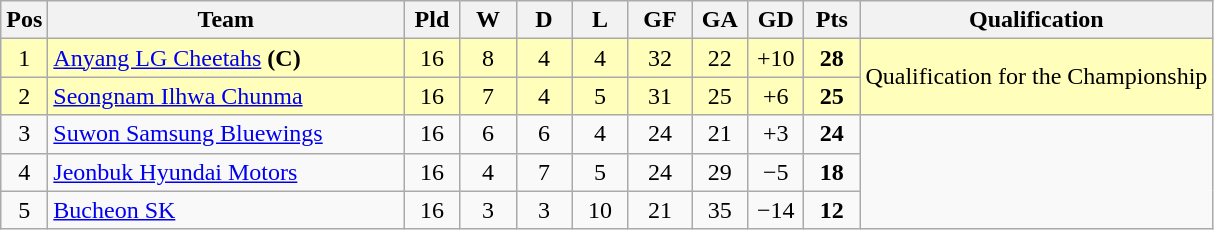<table class="wikitable" style="text-align:center;">
<tr>
<th width=20>Pos</th>
<th width=230>Team</th>
<th width=30 abbr="Played">Pld</th>
<th width=30 abbr="Won">W</th>
<th width=30 abbr="Draw">D</th>
<th width=30 abbr="Lost">L</th>
<th width=35 abbr="Goals for">GF</th>
<th width=30 abbr="Goals against">GA</th>
<th width=30 abbr="Goal difference">GD</th>
<th width=30 abbr="Points">Pts</th>
<th>Qualification</th>
</tr>
<tr bgcolor=#ffffbb>
<td>1</td>
<td align="left"><a href='#'>Anyang LG Cheetahs</a> <strong>(C)</strong></td>
<td>16</td>
<td>8</td>
<td>4</td>
<td>4</td>
<td>32</td>
<td>22</td>
<td>+10</td>
<td><strong>28</strong></td>
<td rowspan=2>Qualification for the Championship</td>
</tr>
<tr bgcolor=#ffffbb>
<td>2</td>
<td align="left"><a href='#'>Seongnam Ilhwa Chunma</a></td>
<td>16</td>
<td>7</td>
<td>4</td>
<td>5</td>
<td>31</td>
<td>25</td>
<td>+6</td>
<td><strong>25</strong></td>
</tr>
<tr>
<td>3</td>
<td align="left"><a href='#'>Suwon Samsung Bluewings</a></td>
<td>16</td>
<td>6</td>
<td>6</td>
<td>4</td>
<td>24</td>
<td>21</td>
<td>+3</td>
<td><strong>24</strong></td>
<td rowspan=3></td>
</tr>
<tr>
<td>4</td>
<td align="left"><a href='#'>Jeonbuk Hyundai Motors</a></td>
<td>16</td>
<td>4</td>
<td>7</td>
<td>5</td>
<td>24</td>
<td>29</td>
<td>−5</td>
<td><strong>18</strong></td>
</tr>
<tr>
<td>5</td>
<td align="left"><a href='#'>Bucheon SK</a></td>
<td>16</td>
<td>3</td>
<td>3</td>
<td>10</td>
<td>21</td>
<td>35</td>
<td>−14</td>
<td><strong>12</strong></td>
</tr>
</table>
